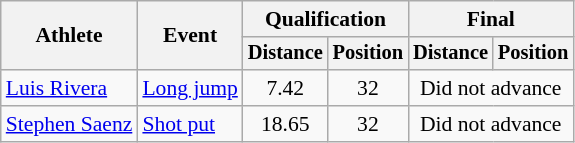<table class=wikitable style="font-size:90%">
<tr>
<th rowspan="2">Athlete</th>
<th rowspan="2">Event</th>
<th colspan="2">Qualification</th>
<th colspan="2">Final</th>
</tr>
<tr style="font-size:95%">
<th>Distance</th>
<th>Position</th>
<th>Distance</th>
<th>Position</th>
</tr>
<tr align=center>
<td align=left><a href='#'>Luis Rivera</a></td>
<td align=left><a href='#'>Long jump</a></td>
<td>7.42</td>
<td>32</td>
<td colspan=2>Did not advance</td>
</tr>
<tr align=center>
<td align=left><a href='#'>Stephen Saenz</a></td>
<td align=left><a href='#'>Shot put</a></td>
<td>18.65</td>
<td>32</td>
<td colspan=2>Did not advance</td>
</tr>
</table>
